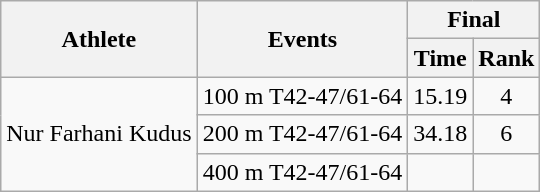<table class=wikitable>
<tr>
<th rowspan="2">Athlete</th>
<th rowspan="2">Events</th>
<th colspan="2">Final</th>
</tr>
<tr>
<th>Time</th>
<th>Rank</th>
</tr>
<tr>
<td rowspan="3">Nur Farhani Kudus</td>
<td>100 m T42-47/61-64</td>
<td align="center">15.19</td>
<td align="center">4</td>
</tr>
<tr>
<td>200 m T42-47/61-64</td>
<td align="center">34.18</td>
<td align="center">6</td>
</tr>
<tr>
<td>400 m T42-47/61-64</td>
<td align="center"></td>
<td align="center"></td>
</tr>
</table>
